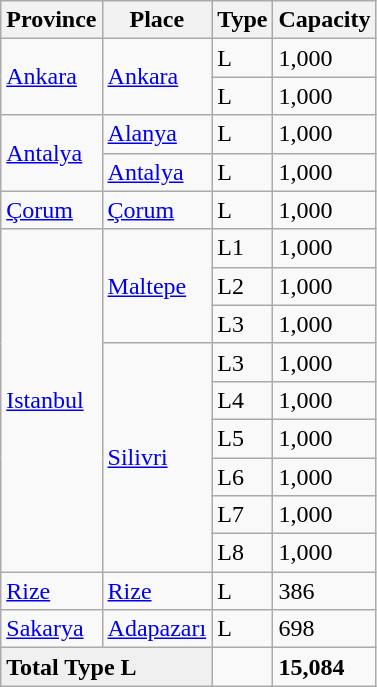<table class="wikitable">
<tr>
<th>Province</th>
<th>Place</th>
<th>Type</th>
<th>Capacity</th>
</tr>
<tr>
<td rowspan=2><a href='#'>Ankara</a></td>
<td rowspan=2><a href='#'>Ankara</a></td>
<td>L</td>
<td>1,000</td>
</tr>
<tr>
<td>L</td>
<td>1,000</td>
</tr>
<tr>
<td rowspan=2><a href='#'>Antalya</a></td>
<td><a href='#'>Alanya</a></td>
<td>L</td>
<td>1,000</td>
</tr>
<tr>
<td><a href='#'>Antalya</a></td>
<td>L</td>
<td>1,000</td>
</tr>
<tr>
<td><a href='#'>Çorum</a></td>
<td><a href='#'>Çorum</a></td>
<td>L</td>
<td>1,000</td>
</tr>
<tr>
<td rowspan=9><a href='#'>Istanbul</a></td>
<td rowspan=3><a href='#'>Maltepe</a></td>
<td>L1</td>
<td>1,000</td>
</tr>
<tr>
<td>L2</td>
<td>1,000</td>
</tr>
<tr>
<td>L3</td>
<td>1,000</td>
</tr>
<tr>
<td rowspan=6><a href='#'>Silivri</a></td>
<td>L3</td>
<td>1,000</td>
</tr>
<tr>
<td>L4</td>
<td>1,000</td>
</tr>
<tr>
<td>L5</td>
<td>1,000</td>
</tr>
<tr>
<td>L6</td>
<td>1,000</td>
</tr>
<tr>
<td>L7</td>
<td>1,000</td>
</tr>
<tr>
<td>L8</td>
<td>1,000</td>
</tr>
<tr>
<td><a href='#'>Rize</a></td>
<td><a href='#'>Rize</a></td>
<td>L</td>
<td>386</td>
</tr>
<tr>
<td><a href='#'>Sakarya</a></td>
<td><a href='#'>Adapazarı</a></td>
<td>L</td>
<td>698</td>
</tr>
<tr>
<td colspan=2 style="background:#f0f0f0;"><strong>Total Type L</strong></td>
<td></td>
<td><strong>15,084</strong></td>
</tr>
</table>
